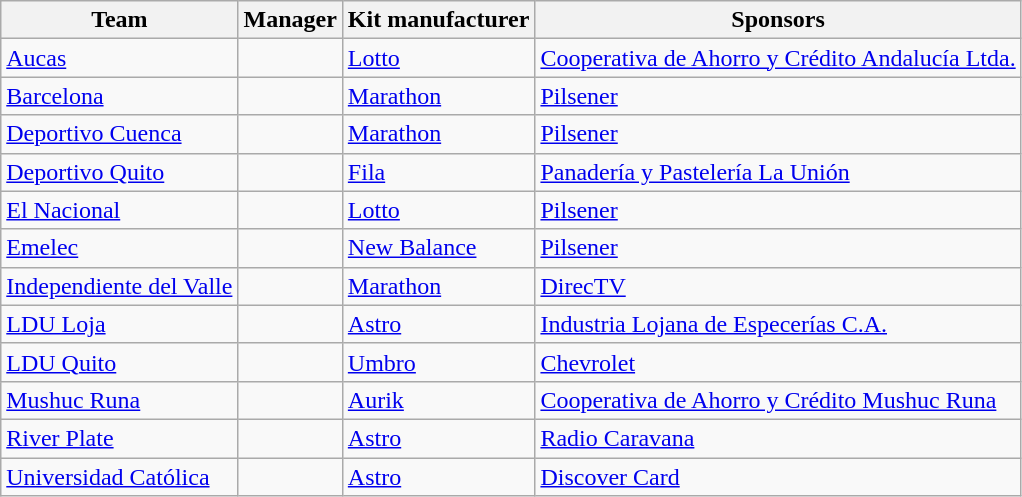<table class="wikitable sortable">
<tr>
<th>Team</th>
<th>Manager</th>
<th>Kit manufacturer</th>
<th>Sponsors</th>
</tr>
<tr>
<td><a href='#'>Aucas</a></td>
<td></td>
<td><a href='#'>Lotto</a></td>
<td><a href='#'>Cooperativa de Ahorro y Crédito Andalucía Ltda.</a></td>
</tr>
<tr>
<td><a href='#'>Barcelona</a></td>
<td></td>
<td><a href='#'>Marathon</a></td>
<td><a href='#'>Pilsener</a></td>
</tr>
<tr>
<td><a href='#'>Deportivo Cuenca</a></td>
<td></td>
<td><a href='#'>Marathon</a></td>
<td><a href='#'>Pilsener</a></td>
</tr>
<tr>
<td><a href='#'>Deportivo Quito</a></td>
<td></td>
<td><a href='#'>Fila</a></td>
<td><a href='#'>Panadería y Pastelería La Unión</a></td>
</tr>
<tr>
<td><a href='#'>El Nacional</a></td>
<td></td>
<td><a href='#'>Lotto</a></td>
<td><a href='#'>Pilsener</a></td>
</tr>
<tr>
<td><a href='#'>Emelec</a></td>
<td></td>
<td><a href='#'>New Balance</a></td>
<td><a href='#'>Pilsener</a></td>
</tr>
<tr>
<td><a href='#'>Independiente del Valle</a></td>
<td></td>
<td><a href='#'>Marathon</a></td>
<td><a href='#'>DirecTV</a></td>
</tr>
<tr>
<td><a href='#'>LDU Loja</a></td>
<td></td>
<td><a href='#'>Astro</a></td>
<td><a href='#'>Industria Lojana de Especerías C.A.</a></td>
</tr>
<tr>
<td><a href='#'>LDU Quito</a></td>
<td></td>
<td><a href='#'>Umbro</a></td>
<td><a href='#'>Chevrolet</a></td>
</tr>
<tr>
<td><a href='#'>Mushuc Runa</a></td>
<td></td>
<td><a href='#'>Aurik</a></td>
<td><a href='#'>Cooperativa de Ahorro y Crédito Mushuc Runa</a></td>
</tr>
<tr>
<td><a href='#'>River Plate</a></td>
<td></td>
<td><a href='#'>Astro</a></td>
<td><a href='#'>Radio Caravana</a></td>
</tr>
<tr>
<td><a href='#'>Universidad Católica</a></td>
<td></td>
<td><a href='#'>Astro</a></td>
<td><a href='#'>Discover Card</a></td>
</tr>
</table>
